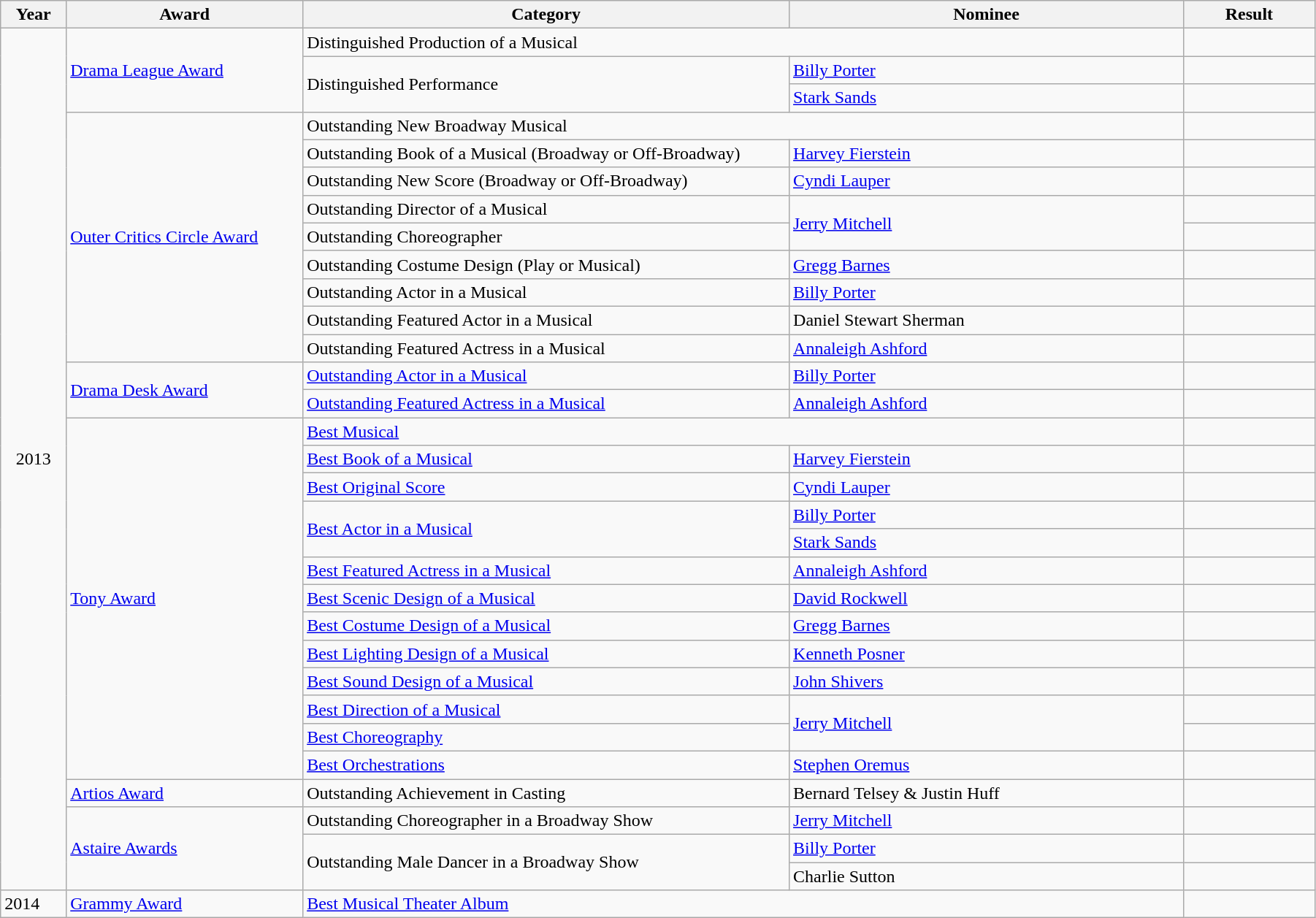<table class="wikitable" width="95%">
<tr>
<th width="5%">Year</th>
<th width="18%">Award</th>
<th width="37%">Category</th>
<th width="30%">Nominee</th>
<th width="10%">Result</th>
</tr>
<tr>
<td rowspan="31" align="center">2013</td>
<td rowspan="3"><a href='#'>Drama League Award</a></td>
<td colspan="2">Distinguished Production of a Musical</td>
<td></td>
</tr>
<tr>
<td rowspan="2">Distinguished Performance</td>
<td><a href='#'>Billy Porter</a></td>
<td></td>
</tr>
<tr>
<td><a href='#'>Stark Sands</a></td>
<td></td>
</tr>
<tr>
<td rowspan="9"><a href='#'>Outer Critics Circle Award</a></td>
<td colspan="2">Outstanding New Broadway Musical</td>
<td></td>
</tr>
<tr>
<td>Outstanding Book of a Musical (Broadway or Off-Broadway)</td>
<td><a href='#'>Harvey Fierstein</a></td>
<td></td>
</tr>
<tr>
<td>Outstanding New Score (Broadway or Off-Broadway)</td>
<td><a href='#'>Cyndi Lauper</a></td>
<td></td>
</tr>
<tr>
<td>Outstanding Director of a Musical</td>
<td rowspan="2"><a href='#'>Jerry Mitchell</a></td>
<td></td>
</tr>
<tr>
<td>Outstanding Choreographer</td>
<td></td>
</tr>
<tr>
<td>Outstanding Costume Design (Play or Musical)</td>
<td><a href='#'>Gregg Barnes</a></td>
<td></td>
</tr>
<tr>
<td>Outstanding Actor in a Musical</td>
<td><a href='#'>Billy Porter</a></td>
<td></td>
</tr>
<tr>
<td>Outstanding Featured Actor in a Musical</td>
<td>Daniel Stewart Sherman</td>
<td></td>
</tr>
<tr>
<td>Outstanding Featured Actress in a Musical</td>
<td><a href='#'>Annaleigh Ashford</a></td>
<td></td>
</tr>
<tr>
<td rowspan="2"><a href='#'>Drama Desk Award</a></td>
<td><a href='#'>Outstanding Actor in a Musical</a></td>
<td><a href='#'>Billy Porter</a></td>
<td></td>
</tr>
<tr>
<td><a href='#'>Outstanding Featured Actress in a Musical</a></td>
<td><a href='#'>Annaleigh Ashford</a></td>
<td></td>
</tr>
<tr>
<td rowspan="13"><a href='#'>Tony Award</a></td>
<td colspan="2"><a href='#'>Best Musical</a></td>
<td></td>
</tr>
<tr>
<td><a href='#'>Best Book of a Musical</a></td>
<td><a href='#'>Harvey Fierstein</a></td>
<td></td>
</tr>
<tr>
<td><a href='#'>Best Original Score</a></td>
<td><a href='#'>Cyndi Lauper</a></td>
<td></td>
</tr>
<tr>
<td rowspan="2"><a href='#'>Best Actor in a Musical</a></td>
<td><a href='#'>Billy Porter</a></td>
<td></td>
</tr>
<tr>
<td><a href='#'>Stark Sands</a></td>
<td></td>
</tr>
<tr>
<td><a href='#'>Best Featured Actress in a Musical</a></td>
<td><a href='#'>Annaleigh Ashford</a></td>
<td></td>
</tr>
<tr>
<td><a href='#'>Best Scenic Design of a Musical</a></td>
<td><a href='#'>David Rockwell</a></td>
<td></td>
</tr>
<tr>
<td><a href='#'>Best Costume Design of a Musical</a></td>
<td><a href='#'>Gregg Barnes</a></td>
<td></td>
</tr>
<tr>
<td><a href='#'>Best Lighting Design of a Musical</a></td>
<td><a href='#'>Kenneth Posner</a></td>
<td></td>
</tr>
<tr>
<td><a href='#'>Best Sound Design of a Musical</a></td>
<td><a href='#'>John Shivers</a></td>
<td></td>
</tr>
<tr>
<td><a href='#'>Best Direction of a Musical</a></td>
<td rowspan="2"><a href='#'>Jerry Mitchell</a></td>
<td></td>
</tr>
<tr>
<td><a href='#'>Best Choreography</a></td>
<td></td>
</tr>
<tr>
<td><a href='#'>Best Orchestrations</a></td>
<td><a href='#'>Stephen Oremus</a></td>
<td></td>
</tr>
<tr>
<td><a href='#'>Artios Award</a></td>
<td>Outstanding Achievement in Casting</td>
<td>Bernard Telsey & Justin Huff</td>
<td></td>
</tr>
<tr>
<td rowspan="3"><a href='#'>Astaire Awards</a></td>
<td>Outstanding Choreographer in a Broadway Show</td>
<td><a href='#'>Jerry Mitchell</a></td>
<td></td>
</tr>
<tr>
<td rowspan="2">Outstanding Male Dancer in a Broadway Show</td>
<td><a href='#'>Billy Porter</a></td>
<td></td>
</tr>
<tr>
<td>Charlie Sutton</td>
<td></td>
</tr>
<tr>
<td>2014</td>
<td><a href='#'>Grammy Award</a></td>
<td colspan="2"><a href='#'>Best Musical Theater Album</a></td>
<td></td>
</tr>
</table>
